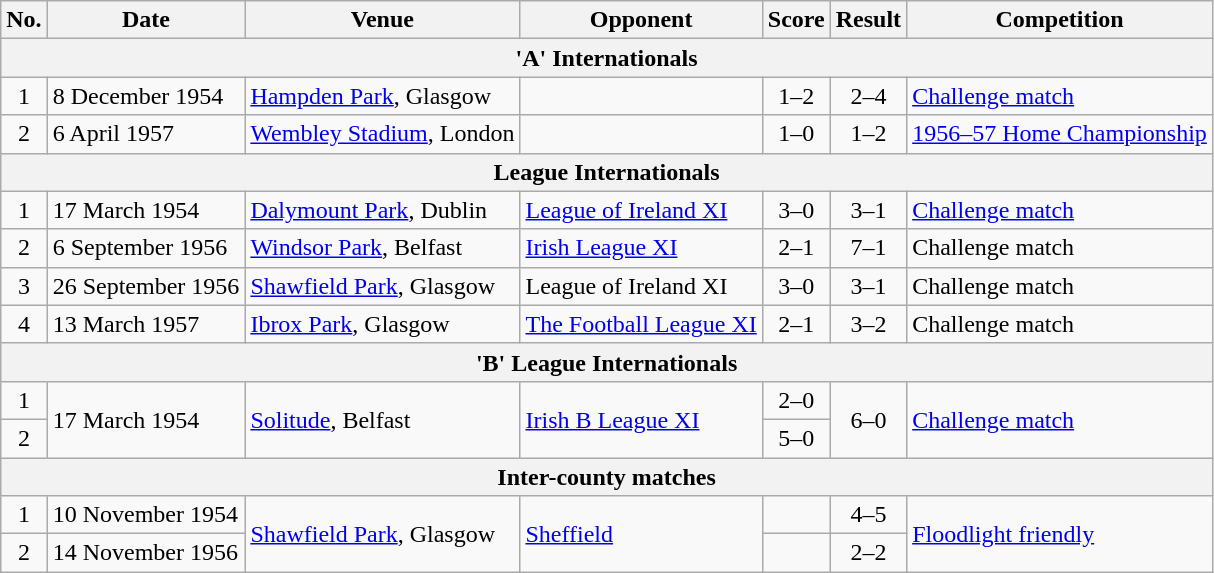<table class="wikitable">
<tr>
<th>No.</th>
<th>Date</th>
<th>Venue</th>
<th>Opponent</th>
<th>Score</th>
<th>Result</th>
<th>Competition</th>
</tr>
<tr>
<th colspan = "7">'A' Internationals</th>
</tr>
<tr>
<td align=center>1</td>
<td>8 December 1954</td>
<td><a href='#'>Hampden Park</a>, Glasgow</td>
<td></td>
<td align=center>1–2</td>
<td align=center>2–4</td>
<td><a href='#'>Challenge match</a></td>
</tr>
<tr>
<td align=center>2</td>
<td>6 April 1957</td>
<td><a href='#'>Wembley Stadium</a>, London</td>
<td></td>
<td align=center>1–0</td>
<td align=center>1–2</td>
<td><a href='#'>1956–57 Home Championship</a></td>
</tr>
<tr>
<th colspan = "7">League Internationals</th>
</tr>
<tr>
<td align=center>1</td>
<td>17 March 1954</td>
<td><a href='#'>Dalymount Park</a>, Dublin</td>
<td> <a href='#'>League of Ireland XI</a></td>
<td align=center>3–0</td>
<td align=center>3–1</td>
<td><a href='#'>Challenge match</a></td>
</tr>
<tr>
<td align=center>2</td>
<td>6 September 1956</td>
<td><a href='#'>Windsor Park</a>, Belfast</td>
<td> <a href='#'>Irish League XI</a></td>
<td align=center>2–1</td>
<td align=center>7–1</td>
<td>Challenge match</td>
</tr>
<tr>
<td align=center>3</td>
<td>26 September 1956</td>
<td><a href='#'>Shawfield Park</a>, Glasgow</td>
<td> League of Ireland XI</td>
<td align=center>3–0</td>
<td align=center>3–1</td>
<td>Challenge match</td>
</tr>
<tr>
<td align=center>4</td>
<td>13 March 1957</td>
<td><a href='#'>Ibrox Park</a>, Glasgow</td>
<td> <a href='#'>The Football League XI</a></td>
<td align=center>2–1</td>
<td align=center>3–2</td>
<td>Challenge match</td>
</tr>
<tr>
<th colspan = "7">'B' League Internationals</th>
</tr>
<tr>
<td align=center>1</td>
<td rowspan = "2">17 March 1954</td>
<td rowspan = "2"><a href='#'>Solitude</a>, Belfast</td>
<td rowspan = "2"> <a href='#'>Irish B League XI</a></td>
<td align=center>2–0</td>
<td align=center rowspan = "2">6–0</td>
<td rowspan = "2"><a href='#'>Challenge match</a></td>
</tr>
<tr>
<td align=center>2</td>
<td align=center>5–0</td>
</tr>
<tr>
<th colspan = "7">Inter-county matches</th>
</tr>
<tr>
<td align=center>1</td>
<td>10 November 1954</td>
<td rowspan = "2"><a href='#'>Shawfield Park</a>, Glasgow</td>
<td rowspan = "2"> <a href='#'>Sheffield</a></td>
<td align=center></td>
<td align=center>4–5</td>
<td rowspan = "2"><a href='#'>Floodlight friendly</a></td>
</tr>
<tr>
<td align=center>2</td>
<td>14 November 1956</td>
<td align=center></td>
<td align=center>2–2</td>
</tr>
</table>
